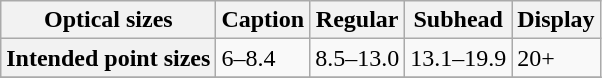<table class="wikitable">
<tr>
<th>Optical sizes</th>
<th>Caption</th>
<th>Regular</th>
<th>Subhead</th>
<th>Display</th>
</tr>
<tr>
<th>Intended point sizes</th>
<td>6–8.4</td>
<td>8.5–13.0</td>
<td>13.1–19.9</td>
<td>20+</td>
</tr>
<tr>
</tr>
</table>
